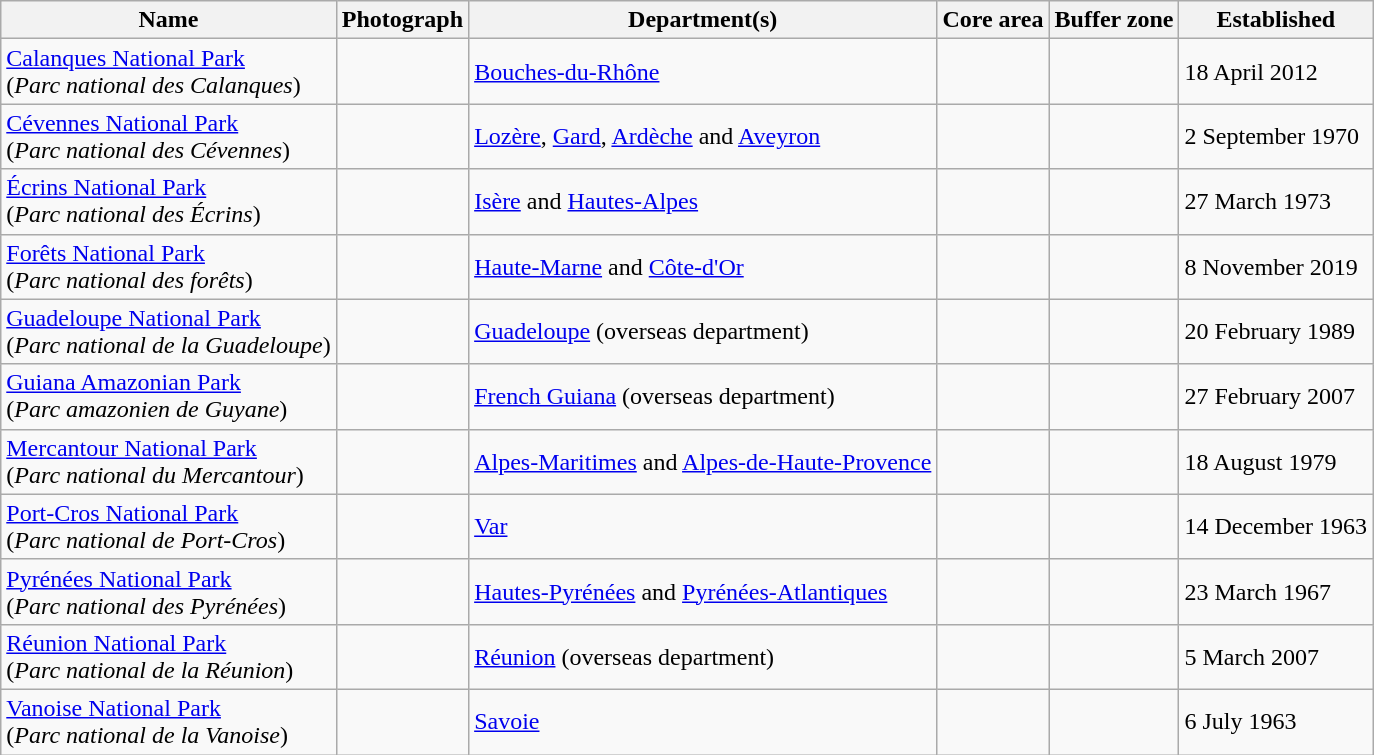<table class="wikitable sortable">
<tr>
<th>Name</th>
<th class="unsortable">Photograph</th>
<th>Department(s)</th>
<th>Core area</th>
<th>Buffer zone</th>
<th>Established</th>
</tr>
<tr>
<td><a href='#'>Calanques National Park</a><br>(<em>Parc national des Calanques</em>)</td>
<td></td>
<td><a href='#'>Bouches-du-Rhône</a></td>
<td></td>
<td></td>
<td>18 April 2012</td>
</tr>
<tr>
<td><a href='#'>Cévennes National Park</a><br>(<em>Parc national des Cévennes</em>)</td>
<td></td>
<td><a href='#'>Lozère</a>, <a href='#'>Gard</a>, <a href='#'>Ardèche</a> and <a href='#'>Aveyron</a></td>
<td></td>
<td></td>
<td>2 September 1970</td>
</tr>
<tr>
<td><a href='#'>Écrins National Park</a><br>(<em>Parc national des Écrins</em>)</td>
<td></td>
<td><a href='#'>Isère</a> and <a href='#'>Hautes-Alpes</a></td>
<td></td>
<td></td>
<td>27 March 1973</td>
</tr>
<tr>
<td><a href='#'>Forêts National Park</a><br>(<em>Parc national des forêts</em>)</td>
<td></td>
<td><a href='#'>Haute-Marne</a> and <a href='#'>Côte-d'Or</a></td>
<td></td>
<td></td>
<td>8 November 2019</td>
</tr>
<tr>
<td><a href='#'>Guadeloupe National Park</a><br>(<em>Parc national de la Guadeloupe</em>)</td>
<td></td>
<td><a href='#'>Guadeloupe</a> (overseas department)</td>
<td></td>
<td></td>
<td>20 February 1989</td>
</tr>
<tr>
<td><a href='#'>Guiana Amazonian Park</a><br>(<em>Parc amazonien de Guyane</em>)</td>
<td></td>
<td><a href='#'>French Guiana</a> (overseas department)</td>
<td></td>
<td></td>
<td>27 February 2007</td>
</tr>
<tr>
<td><a href='#'>Mercantour National Park</a><br>(<em>Parc national du Mercantour</em>)</td>
<td></td>
<td><a href='#'>Alpes-Maritimes</a> and <a href='#'>Alpes-de-Haute-Provence</a></td>
<td></td>
<td></td>
<td>18 August 1979</td>
</tr>
<tr>
<td><a href='#'>Port-Cros National Park</a><br>(<em>Parc national de Port-Cros</em>)</td>
<td></td>
<td><a href='#'>Var</a></td>
<td></td>
<td></td>
<td>14 December 1963</td>
</tr>
<tr>
<td><a href='#'>Pyrénées National Park</a><br>(<em>Parc national des Pyrénées</em>)</td>
<td></td>
<td><a href='#'>Hautes-Pyrénées</a> and <a href='#'>Pyrénées-Atlantiques</a></td>
<td></td>
<td></td>
<td>23 March 1967</td>
</tr>
<tr>
<td><a href='#'>Réunion National Park</a><br>(<em>Parc national de la Réunion</em>)</td>
<td></td>
<td><a href='#'>Réunion</a> (overseas department)</td>
<td></td>
<td></td>
<td>5 March 2007</td>
</tr>
<tr>
<td><a href='#'>Vanoise National Park</a><br>(<em>Parc national de la Vanoise</em>)</td>
<td></td>
<td><a href='#'>Savoie</a></td>
<td></td>
<td></td>
<td>6 July 1963</td>
</tr>
</table>
